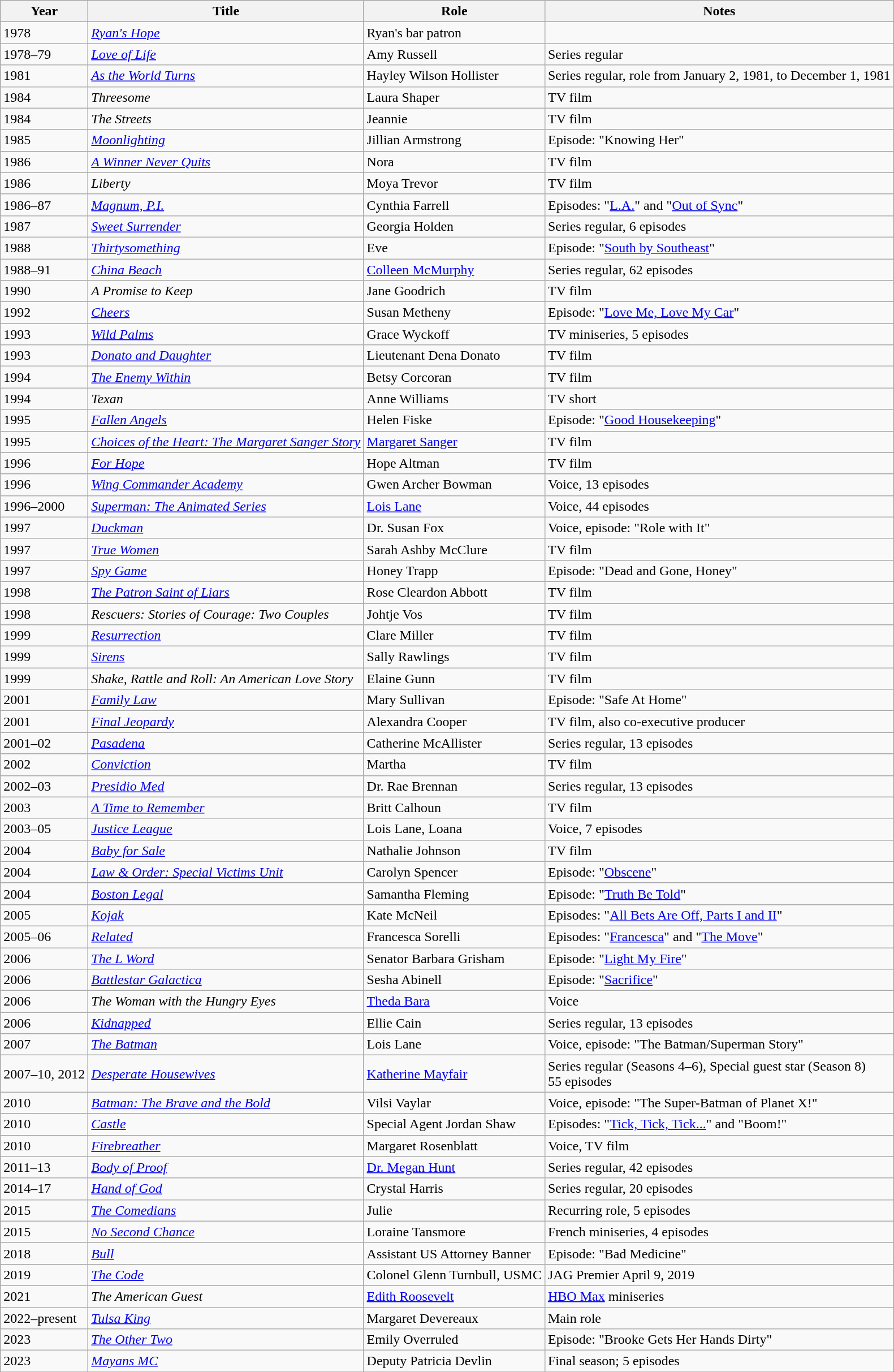<table class="wikitable sortable">
<tr>
<th>Year</th>
<th>Title</th>
<th>Role</th>
<th class="unsortable">Notes</th>
</tr>
<tr>
<td>1978</td>
<td><em><a href='#'>Ryan's Hope</a></em></td>
<td>Ryan's bar patron</td>
<td></td>
</tr>
<tr>
<td>1978–79</td>
<td><em><a href='#'>Love of Life</a></em></td>
<td>Amy Russell</td>
<td>Series regular</td>
</tr>
<tr>
<td>1981</td>
<td><em><a href='#'>As the World Turns</a></em></td>
<td>Hayley Wilson Hollister</td>
<td>Series regular, role from January 2, 1981, to December 1, 1981</td>
</tr>
<tr>
<td>1984</td>
<td><em>Threesome</em></td>
<td>Laura Shaper</td>
<td>TV film</td>
</tr>
<tr>
<td>1984</td>
<td><em>The Streets</em></td>
<td>Jeannie</td>
<td>TV film</td>
</tr>
<tr>
<td>1985</td>
<td><em><a href='#'>Moonlighting</a></em></td>
<td>Jillian Armstrong</td>
<td>Episode: "Knowing Her"</td>
</tr>
<tr>
<td>1986</td>
<td><em><a href='#'>A Winner Never Quits</a></em></td>
<td>Nora</td>
<td>TV film</td>
</tr>
<tr>
<td>1986</td>
<td><em>Liberty</em></td>
<td>Moya Trevor</td>
<td>TV film</td>
</tr>
<tr>
<td>1986–87</td>
<td><em><a href='#'>Magnum, P.I.</a></em></td>
<td>Cynthia Farrell</td>
<td>Episodes: "<a href='#'>L.A.</a>" and "<a href='#'>Out of Sync</a>"</td>
</tr>
<tr>
<td>1987</td>
<td><em><a href='#'>Sweet Surrender</a></em></td>
<td>Georgia Holden</td>
<td>Series regular, 6 episodes</td>
</tr>
<tr>
<td>1988</td>
<td><em><a href='#'>Thirtysomething</a></em></td>
<td>Eve</td>
<td>Episode: "<a href='#'>South by Southeast</a>"</td>
</tr>
<tr>
<td>1988–91</td>
<td><em><a href='#'>China Beach</a></em></td>
<td><a href='#'>Colleen McMurphy</a></td>
<td>Series regular, 62 episodes</td>
</tr>
<tr>
<td>1990</td>
<td><em>A Promise to Keep</em></td>
<td>Jane Goodrich</td>
<td>TV film</td>
</tr>
<tr>
<td>1992</td>
<td><em><a href='#'>Cheers</a></em></td>
<td>Susan Metheny</td>
<td>Episode: "<a href='#'>Love Me, Love My Car</a>"</td>
</tr>
<tr>
<td>1993</td>
<td><em><a href='#'>Wild Palms</a></em></td>
<td>Grace Wyckoff</td>
<td>TV miniseries, 5 episodes</td>
</tr>
<tr>
<td>1993</td>
<td><em><a href='#'>Donato and Daughter</a></em></td>
<td>Lieutenant Dena Donato</td>
<td>TV film</td>
</tr>
<tr>
<td>1994</td>
<td><em><a href='#'>The Enemy Within</a></em></td>
<td>Betsy Corcoran</td>
<td>TV film</td>
</tr>
<tr>
<td>1994</td>
<td><em>Texan</em></td>
<td>Anne Williams</td>
<td>TV short</td>
</tr>
<tr>
<td>1995</td>
<td><em><a href='#'>Fallen Angels</a></em></td>
<td>Helen Fiske</td>
<td>Episode: "<a href='#'>Good Housekeeping</a>"</td>
</tr>
<tr>
<td>1995</td>
<td><em><a href='#'>Choices of the Heart: The Margaret Sanger Story</a></em></td>
<td><a href='#'>Margaret Sanger</a></td>
<td>TV film</td>
</tr>
<tr>
<td>1996</td>
<td><em><a href='#'>For Hope</a></em></td>
<td>Hope Altman</td>
<td>TV film</td>
</tr>
<tr>
<td>1996</td>
<td><em><a href='#'>Wing Commander Academy</a></em></td>
<td>Gwen Archer Bowman</td>
<td>Voice, 13 episodes</td>
</tr>
<tr>
<td>1996–2000</td>
<td><em><a href='#'>Superman: The Animated Series</a></em></td>
<td><a href='#'>Lois Lane</a></td>
<td>Voice, 44 episodes</td>
</tr>
<tr>
<td>1997</td>
<td><em><a href='#'>Duckman</a></em></td>
<td>Dr. Susan Fox</td>
<td>Voice, episode: "Role with It"</td>
</tr>
<tr>
<td>1997</td>
<td><em><a href='#'>True Women</a></em></td>
<td>Sarah Ashby McClure</td>
<td>TV film</td>
</tr>
<tr>
<td>1997</td>
<td><em><a href='#'>Spy Game</a></em></td>
<td>Honey Trapp</td>
<td>Episode: "Dead and Gone, Honey"</td>
</tr>
<tr>
<td>1998</td>
<td><em><a href='#'>The Patron Saint of Liars</a></em></td>
<td>Rose Cleardon Abbott</td>
<td>TV film</td>
</tr>
<tr>
<td>1998</td>
<td><em>Rescuers: Stories of Courage: Two Couples</em></td>
<td>Johtje Vos</td>
<td>TV film</td>
</tr>
<tr>
<td>1999</td>
<td><em><a href='#'>Resurrection</a></em></td>
<td>Clare Miller</td>
<td>TV film</td>
</tr>
<tr>
<td>1999</td>
<td><em><a href='#'>Sirens</a></em></td>
<td>Sally Rawlings</td>
<td>TV film</td>
</tr>
<tr>
<td>1999</td>
<td><em>Shake, Rattle and Roll: An American Love Story</em></td>
<td>Elaine Gunn</td>
<td>TV film</td>
</tr>
<tr>
<td>2001</td>
<td><em><a href='#'>Family Law</a></em></td>
<td>Mary Sullivan</td>
<td>Episode: "Safe At Home"</td>
</tr>
<tr>
<td>2001</td>
<td><em><a href='#'>Final Jeopardy</a></em></td>
<td>Alexandra Cooper</td>
<td>TV film, also co-executive producer</td>
</tr>
<tr>
<td>2001–02</td>
<td><em><a href='#'>Pasadena</a></em></td>
<td>Catherine McAllister</td>
<td>Series regular, 13 episodes</td>
</tr>
<tr>
<td>2002</td>
<td><em><a href='#'>Conviction</a></em></td>
<td>Martha</td>
<td>TV film</td>
</tr>
<tr>
<td>2002–03</td>
<td><em><a href='#'>Presidio Med</a></em></td>
<td>Dr. Rae Brennan</td>
<td>Series regular, 13 episodes</td>
</tr>
<tr>
<td>2003</td>
<td><em><a href='#'>A Time to Remember</a></em></td>
<td>Britt Calhoun</td>
<td>TV film</td>
</tr>
<tr>
<td>2003–05</td>
<td><em><a href='#'>Justice League</a></em></td>
<td>Lois Lane, Loana</td>
<td>Voice, 7 episodes</td>
</tr>
<tr>
<td>2004</td>
<td><em><a href='#'>Baby for Sale</a></em></td>
<td>Nathalie Johnson</td>
<td>TV film</td>
</tr>
<tr>
<td>2004</td>
<td><em><a href='#'>Law & Order: Special Victims Unit</a></em></td>
<td>Carolyn Spencer</td>
<td>Episode: "<a href='#'>Obscene</a>"</td>
</tr>
<tr>
<td>2004</td>
<td><em><a href='#'>Boston Legal</a></em></td>
<td>Samantha Fleming</td>
<td>Episode: "<a href='#'>Truth Be Told</a>"</td>
</tr>
<tr>
<td>2005</td>
<td><em><a href='#'>Kojak</a></em></td>
<td>Kate McNeil</td>
<td>Episodes: "<a href='#'>All Bets Are Off, Parts I and II</a>"</td>
</tr>
<tr>
<td>2005–06</td>
<td><em><a href='#'>Related</a></em></td>
<td>Francesca Sorelli</td>
<td>Episodes: "<a href='#'>Francesca</a>" and "<a href='#'>The Move</a>"</td>
</tr>
<tr>
<td>2006</td>
<td><em><a href='#'>The L Word</a></em></td>
<td>Senator Barbara Grisham</td>
<td>Episode: "<a href='#'>Light My Fire</a>"</td>
</tr>
<tr>
<td>2006</td>
<td><em><a href='#'>Battlestar Galactica</a></em></td>
<td>Sesha Abinell</td>
<td>Episode: "<a href='#'>Sacrifice</a>"</td>
</tr>
<tr>
<td>2006</td>
<td><em>The Woman with the Hungry Eyes</em></td>
<td><a href='#'>Theda Bara</a></td>
<td>Voice</td>
</tr>
<tr>
<td>2006</td>
<td><em><a href='#'>Kidnapped</a></em></td>
<td>Ellie Cain</td>
<td>Series regular, 13 episodes</td>
</tr>
<tr>
<td>2007</td>
<td><em><a href='#'>The Batman</a></em></td>
<td>Lois Lane</td>
<td>Voice, episode: "The Batman/Superman Story"</td>
</tr>
<tr>
<td>2007–10, 2012</td>
<td><em><a href='#'>Desperate Housewives</a></em></td>
<td><a href='#'>Katherine Mayfair</a></td>
<td>Series regular (Seasons 4–6), Special guest star (Season 8)<br>55 episodes</td>
</tr>
<tr>
<td>2010</td>
<td><em><a href='#'>Batman: The Brave and the Bold</a></em></td>
<td>Vilsi Vaylar</td>
<td>Voice, episode: "The Super-Batman of Planet X!"</td>
</tr>
<tr>
<td>2010</td>
<td><em><a href='#'>Castle</a></em></td>
<td>Special Agent Jordan Shaw</td>
<td>Episodes: "<a href='#'>Tick, Tick, Tick...</a>" and "Boom!"</td>
</tr>
<tr>
<td>2010</td>
<td><em><a href='#'>Firebreather</a></em></td>
<td>Margaret Rosenblatt</td>
<td>Voice, TV film</td>
</tr>
<tr>
<td>2011–13</td>
<td><em><a href='#'>Body of Proof</a></em></td>
<td><a href='#'>Dr. Megan Hunt</a></td>
<td>Series regular, 42 episodes</td>
</tr>
<tr>
<td>2014–17</td>
<td><em><a href='#'>Hand of God</a></em></td>
<td>Crystal Harris</td>
<td>Series regular, 20 episodes</td>
</tr>
<tr>
<td>2015</td>
<td><em><a href='#'>The Comedians</a></em></td>
<td>Julie</td>
<td>Recurring role, 5 episodes</td>
</tr>
<tr>
<td>2015</td>
<td><em><a href='#'>No Second Chance</a></em></td>
<td>Loraine Tansmore</td>
<td>French miniseries, 4 episodes</td>
</tr>
<tr>
<td>2018</td>
<td><em><a href='#'>Bull</a></em></td>
<td>Assistant US Attorney Banner</td>
<td>Episode: "Bad Medicine"</td>
</tr>
<tr>
<td>2019</td>
<td><em><a href='#'>The Code</a></em></td>
<td>Colonel Glenn Turnbull, USMC</td>
<td>JAG Premier April 9, 2019</td>
</tr>
<tr>
<td>2021</td>
<td><em>The American Guest</em></td>
<td><a href='#'>Edith Roosevelt</a></td>
<td><a href='#'>HBO Max</a> miniseries</td>
</tr>
<tr>
<td>2022–present</td>
<td><em><a href='#'>Tulsa King</a></em></td>
<td>Margaret Devereaux</td>
<td>Main role</td>
</tr>
<tr>
<td>2023</td>
<td><em><a href='#'>The Other Two</a></em></td>
<td>Emily Overruled</td>
<td>Episode: "Brooke Gets Her Hands Dirty"</td>
</tr>
<tr>
<td>2023</td>
<td><em><a href='#'>Mayans MC</a></em></td>
<td>Deputy Patricia Devlin</td>
<td>Final season; 5 episodes</td>
</tr>
<tr>
</tr>
</table>
